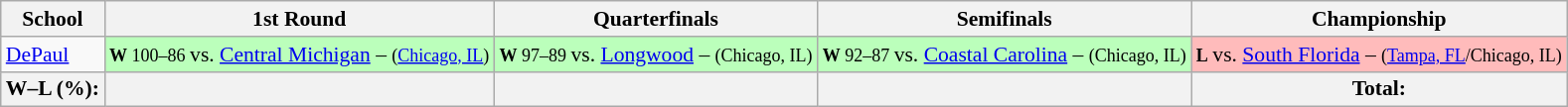<table class="sortable wikitable" style="white-space:nowrap; font-size:90%;">
<tr>
<th>School</th>
<th>1st Round</th>
<th>Quarterfinals</th>
<th>Semifinals</th>
<th>Championship</th>
</tr>
<tr>
<td><a href='#'>DePaul</a></td>
<td style="background:#bfb;"><small> <strong>W</strong> 100–86 </small> vs. <a href='#'>Central Michigan</a> – <small>(<a href='#'>Chicago, IL</a>)</small></td>
<td style="background:#bfb;"><small> <strong>W</strong> 97–89  </small> vs. <a href='#'>Longwood</a> – <small>(Chicago, IL)</small></td>
<td style="background:#bfb;"><small> <strong>W</strong> 92–87 </small> vs. <a href='#'>Coastal Carolina</a> – <small>(Chicago, IL)</small></td>
<td style="background:#fbb;"><small> <strong>L</strong> </small> vs. <a href='#'>South Florida</a> – <small>(<a href='#'>Tampa, FL</a>/Chicago, IL)</small></td>
</tr>
<tr>
<th>W–L (%):</th>
<th></th>
<th></th>
<th></th>
<th> Total: </th>
</tr>
</table>
